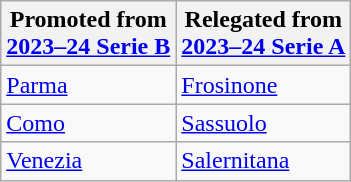<table class="wikitable">
<tr>
<th>Promoted from<br><a href='#'>2023–24 Serie B</a></th>
<th>Relegated from<br><a href='#'>2023–24 Serie A</a></th>
</tr>
<tr>
<td><a href='#'>Parma</a></td>
<td><a href='#'>Frosinone</a></td>
</tr>
<tr>
<td><a href='#'>Como</a></td>
<td><a href='#'>Sassuolo</a></td>
</tr>
<tr>
<td><a href='#'>Venezia</a></td>
<td><a href='#'>Salernitana</a></td>
</tr>
</table>
